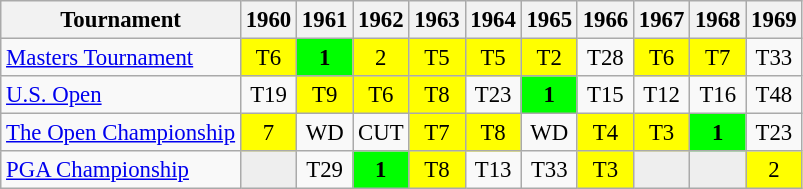<table class="wikitable" style="font-size:95%;text-align:center;">
<tr>
<th>Tournament</th>
<th>1960</th>
<th>1961</th>
<th>1962</th>
<th>1963</th>
<th>1964</th>
<th>1965</th>
<th>1966</th>
<th>1967</th>
<th>1968</th>
<th>1969</th>
</tr>
<tr>
<td align=left><a href='#'>Masters Tournament</a></td>
<td style="background:yellow;">T6</td>
<td style="background:lime;"><strong>1</strong></td>
<td style="background:yellow;">2</td>
<td style="background:yellow;">T5</td>
<td style="background:yellow;">T5</td>
<td style="background:yellow;">T2</td>
<td>T28</td>
<td style="background:yellow;">T6</td>
<td style="background:yellow;">T7</td>
<td>T33</td>
</tr>
<tr>
<td align=left><a href='#'>U.S. Open</a></td>
<td>T19</td>
<td style="background:yellow;">T9</td>
<td style="background:yellow;">T6</td>
<td style="background:yellow;">T8</td>
<td>T23</td>
<td style="background:lime;"><strong>1</strong></td>
<td>T15</td>
<td>T12</td>
<td>T16</td>
<td>T48</td>
</tr>
<tr>
<td align=left><a href='#'>The Open Championship</a></td>
<td style="background:yellow;">7</td>
<td>WD</td>
<td>CUT</td>
<td style="background:yellow;">T7</td>
<td style="background:yellow;">T8</td>
<td>WD</td>
<td style="background:yellow;">T4</td>
<td style="background:yellow;">T3</td>
<td style="background:lime;"><strong>1</strong></td>
<td>T23</td>
</tr>
<tr>
<td align=left><a href='#'>PGA Championship</a></td>
<td style="background:#eee;"></td>
<td>T29</td>
<td style="background:lime;"><strong>1</strong></td>
<td style="background:yellow;">T8</td>
<td>T13</td>
<td>T33</td>
<td style="background:yellow;">T3</td>
<td style="background:#eee;"></td>
<td style="background:#eee;"></td>
<td style="background:yellow;">2</td>
</tr>
</table>
